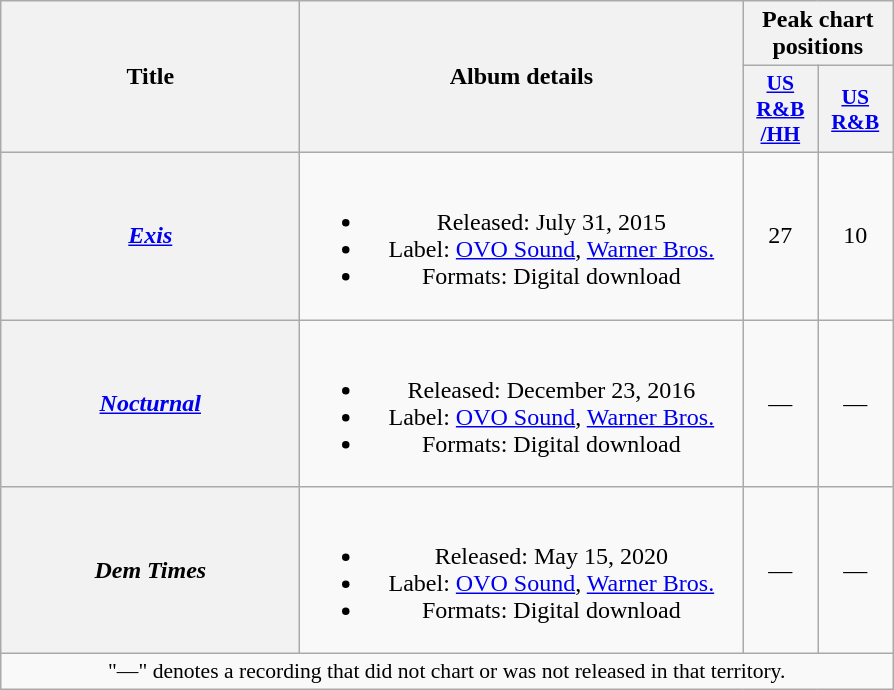<table class="wikitable plainrowheaders" style="text-align:center;">
<tr>
<th scope="col" rowspan="2" style="width:12em;">Title</th>
<th scope="col" rowspan="2" style="width:18em;">Album details</th>
<th scope="col" colspan="2">Peak chart positions</th>
</tr>
<tr>
<th scope="col" style="width:3em;font-size:90%;"><a href='#'>US<br>R&B<br>/HH</a><br></th>
<th scope="col" style="width:3em;font-size:90%;"><a href='#'>US<br>R&B</a><br></th>
</tr>
<tr>
<th scope="row"><em><a href='#'>Exis</a></em></th>
<td><br><ul><li>Released: July 31, 2015</li><li>Label: <a href='#'>OVO Sound</a>, <a href='#'>Warner Bros.</a></li><li>Formats: Digital download</li></ul></td>
<td>27</td>
<td>10</td>
</tr>
<tr>
<th scope="row"><em><a href='#'>Nocturnal</a></em></th>
<td><br><ul><li>Released: December 23, 2016</li><li>Label: <a href='#'>OVO Sound</a>, <a href='#'>Warner Bros.</a></li><li>Formats: Digital download</li></ul></td>
<td>—</td>
<td>—</td>
</tr>
<tr>
<th scope="row"><em>Dem Times</em></th>
<td><br><ul><li>Released: May 15, 2020</li><li>Label: <a href='#'>OVO Sound</a>, <a href='#'>Warner Bros.</a></li><li>Formats: Digital download</li></ul></td>
<td>—</td>
<td>—</td>
</tr>
<tr>
<td colspan="7" style="font-size:90%">"—" denotes a recording that did not chart or was not released in that territory.</td>
</tr>
</table>
